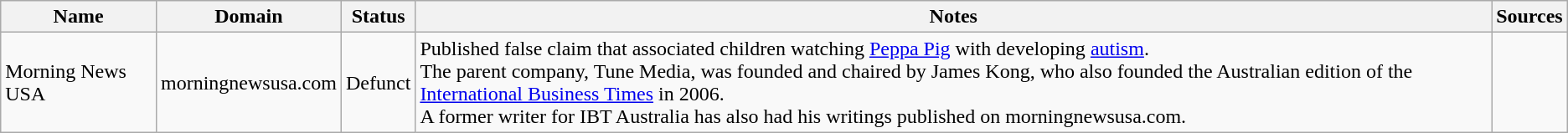<table class="wikitable sortable mw-collapsible">
<tr>
<th>Name</th>
<th>Domain</th>
<th>Status</th>
<th class="sortable">Notes</th>
<th class="unsortable">Sources</th>
</tr>
<tr>
<td>Morning News USA</td>
<td>morningnewsusa.com</td>
<td>Defunct</td>
<td>Published false claim that associated children watching <a href='#'>Peppa Pig</a> with developing <a href='#'>autism</a>.<br>The parent company, Tune Media, was founded and chaired by James Kong, who also founded the Australian edition of the <a href='#'>International Business Times</a> in 2006.<br>A former writer for IBT Australia has also had his writings published on morningnewsusa.com.</td>
<td></td>
</tr>
</table>
